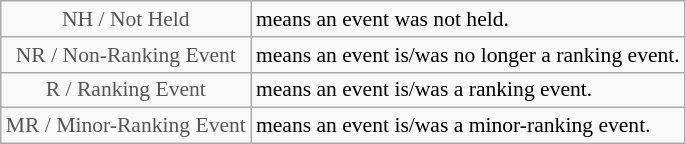<table class="wikitable" style="font-size:90%">
<tr>
<td style="text-align:center; color:#555555;" colspan="4">NH / Not Held</td>
<td>means an event was not held.</td>
</tr>
<tr>
<td style="text-align:center; color:#555555;" colspan="4">NR / Non-Ranking Event</td>
<td>means an event is/was no longer a ranking event.</td>
</tr>
<tr>
<td style="text-align:center; color:#555555;" colspan="4">R / Ranking Event</td>
<td>means an event is/was a ranking event.</td>
</tr>
<tr>
<td style="text-align:center; color:#555555;" colspan="4">MR / Minor-Ranking Event</td>
<td>means an event is/was a minor-ranking event.</td>
</tr>
</table>
